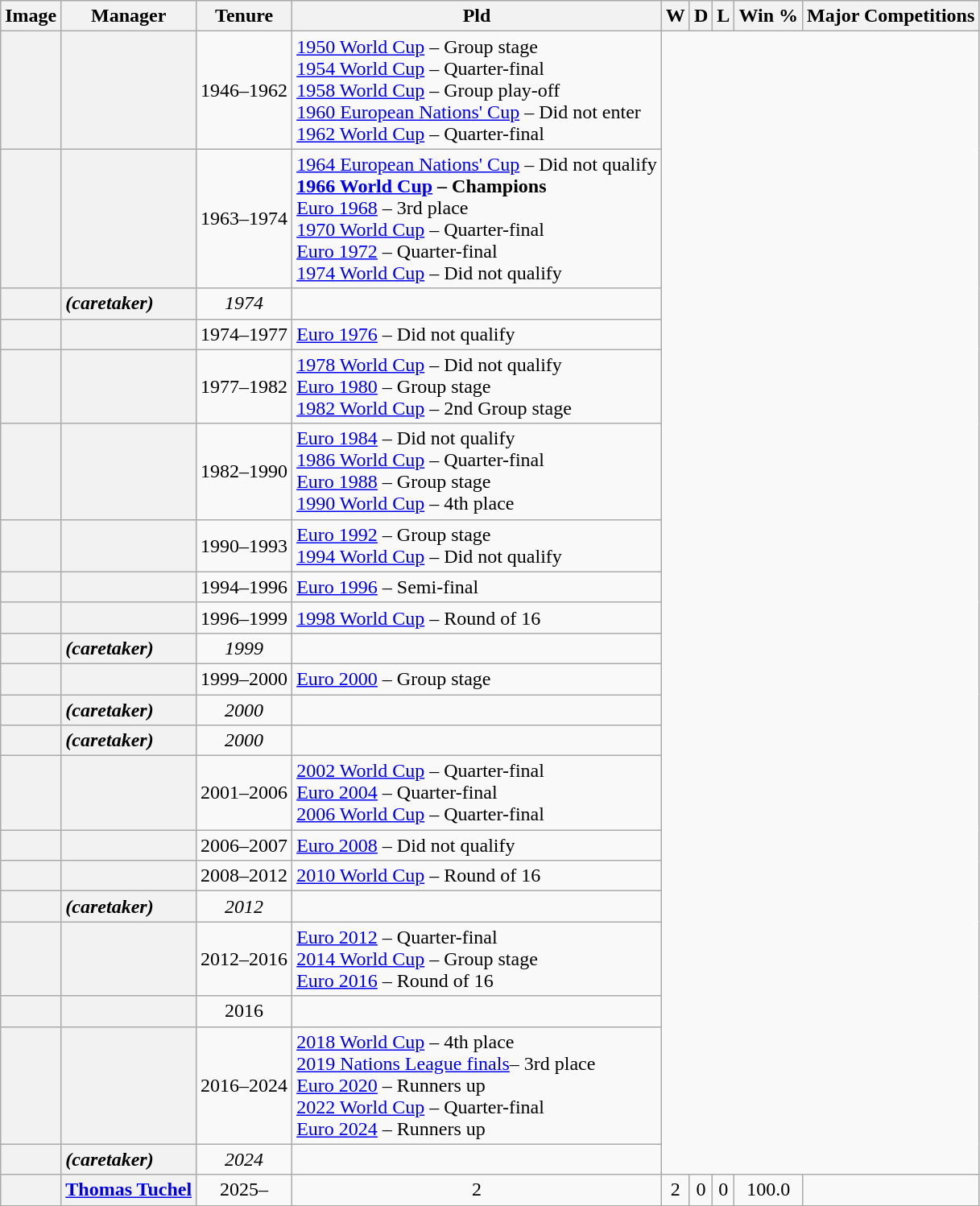<table class="wikitable sortable plainrowheaders" style="text-align:center;">
<tr>
<th scope=col class=unsortable>Image</th>
<th scope=col>Manager</th>
<th scope=col>Tenure</th>
<th scope=col>Pld</th>
<th scope=col>W</th>
<th scope=col>D</th>
<th scope=col>L</th>
<th scope=col>Win %</th>
<th scope=col>Major Competitions</th>
</tr>
<tr>
<th></th>
<th scope=row style="text-align: left;"></th>
<td>1946–1962<br></td>
<td style="text-align: left;"><a href='#'>1950 World Cup</a> – Group stage<br><a href='#'>1954 World Cup</a> – Quarter-final<br><a href='#'>1958 World Cup</a> – Group play-off<br><a href='#'>1960 European Nations' Cup</a> – Did not enter<br><a href='#'>1962 World Cup</a> – Quarter-final</td>
</tr>
<tr>
<th></th>
<th scope=row style="text-align: left;"></th>
<td>1963–1974<br></td>
<td style="text-align: left;"><a href='#'>1964 European Nations' Cup</a> – Did not qualify<br><strong><a href='#'>1966 World Cup</a> – Champions</strong><br><a href='#'>Euro 1968</a> – 3rd place<br><a href='#'>1970 World Cup</a> – Quarter-final<br><a href='#'>Euro 1972</a> – Quarter-final<br><a href='#'>1974 World Cup</a> – Did not qualify</td>
</tr>
<tr>
<th></th>
<th scope=row style="text-align: left;"><em> (caretaker)</em></th>
<td><em>1974</em><br></td>
<td></td>
</tr>
<tr>
<th></th>
<th scope=row style="text-align: left;"></th>
<td>1974–1977<br></td>
<td style="text-align: left;"><a href='#'>Euro 1976</a> – Did not qualify</td>
</tr>
<tr>
<th></th>
<th scope=row style="text-align: left;"></th>
<td>1977–1982<br></td>
<td style="text-align: left;"><a href='#'>1978 World Cup</a> – Did not qualify<br><a href='#'>Euro 1980</a> – Group stage<br><a href='#'>1982 World Cup</a> – 2nd Group stage</td>
</tr>
<tr>
<th></th>
<th scope=row style="text-align: left;"></th>
<td>1982–1990<br></td>
<td style="text-align: left;"><a href='#'>Euro 1984</a> – Did not qualify<br><a href='#'>1986 World Cup</a> – Quarter-final<br><a href='#'>Euro 1988</a> – Group stage<br><a href='#'>1990 World Cup</a> – 4th place</td>
</tr>
<tr>
<th></th>
<th scope=row style="text-align: left;"></th>
<td>1990–1993<br></td>
<td style="text-align: left;"><a href='#'>Euro 1992</a> – Group stage<br><a href='#'>1994 World Cup</a> – Did not qualify</td>
</tr>
<tr>
<th></th>
<th scope=row style="text-align: left;"></th>
<td>1994–1996<br></td>
<td style="text-align: left;"><a href='#'>Euro 1996</a> – Semi-final</td>
</tr>
<tr>
<th></th>
<th scope=row style="text-align: left;"></th>
<td>1996–1999<br></td>
<td style="text-align: left;"><a href='#'>1998 World Cup</a> – Round of 16</td>
</tr>
<tr>
<th></th>
<th scope=row style="text-align: left;"><em> (caretaker)</em></th>
<td><em>1999</em><br></td>
<td></td>
</tr>
<tr>
<th></th>
<th scope=row style="text-align: left;"></th>
<td>1999–2000<br></td>
<td style="text-align: left;"><a href='#'>Euro 2000</a> – Group stage</td>
</tr>
<tr>
<th></th>
<th scope=row style="text-align: left;"><em> (caretaker)</em></th>
<td><em>2000</em><br></td>
<td></td>
</tr>
<tr>
<th></th>
<th scope=row style="text-align: left;"><em> (caretaker)</em></th>
<td><em>2000</em><br></td>
<td></td>
</tr>
<tr>
<th></th>
<th scope=row style="text-align: left;"> </th>
<td>2001–2006<br></td>
<td style="text-align: left;"><a href='#'>2002 World Cup</a> – Quarter-final<br><a href='#'>Euro 2004</a> – Quarter-final<br><a href='#'>2006 World Cup</a> – Quarter-final</td>
</tr>
<tr>
<th></th>
<th scope=row style="text-align: left;"></th>
<td>2006–2007<br></td>
<td style="text-align: left;"><a href='#'>Euro 2008</a> – Did not qualify</td>
</tr>
<tr>
<th></th>
<th scope=row style="text-align: left;">  </th>
<td>2008–2012<br></td>
<td style="text-align: left;"><a href='#'>2010 World Cup</a> – Round of 16</td>
</tr>
<tr>
<th></th>
<th scope=row style="text-align: left;"><em> (caretaker)</em></th>
<td><em>2012</em><br></td>
<td></td>
</tr>
<tr>
<th></th>
<th scope=row style="text-align: left;"></th>
<td>2012–2016<br></td>
<td style="text-align: left;"><a href='#'>Euro 2012</a> – Quarter-final<br><a href='#'>2014 World Cup</a> – Group stage<br><a href='#'>Euro 2016</a> – Round of 16</td>
</tr>
<tr>
<th></th>
<th scope=row style="text-align: left;"></th>
<td>2016<br></td>
<td></td>
</tr>
<tr>
<th></th>
<th scope=row style="text-align: left;"></th>
<td>2016–2024<br></td>
<td style="text-align: left;"><a href='#'>2018 World Cup</a> – 4th place<br><a href='#'>2019 Nations League finals</a>– 3rd place<br><a href='#'>Euro 2020</a> – Runners up<br><a href='#'>2022 World Cup</a> – Quarter-final<br><a href='#'>Euro 2024</a> – Runners up</td>
</tr>
<tr>
<th></th>
<th scope=row style="text-align: left;"> <em> (caretaker)</em></th>
<td><em>2024</em><br></td>
<td></td>
</tr>
<tr>
<th></th>
<th scope=row style="text-align: left;"> <a href='#'>Thomas Tuchel</a></th>
<td>2025–</td>
<td>2</td>
<td>2</td>
<td>0</td>
<td>0</td>
<td>100.0</td>
<td></td>
</tr>
</table>
